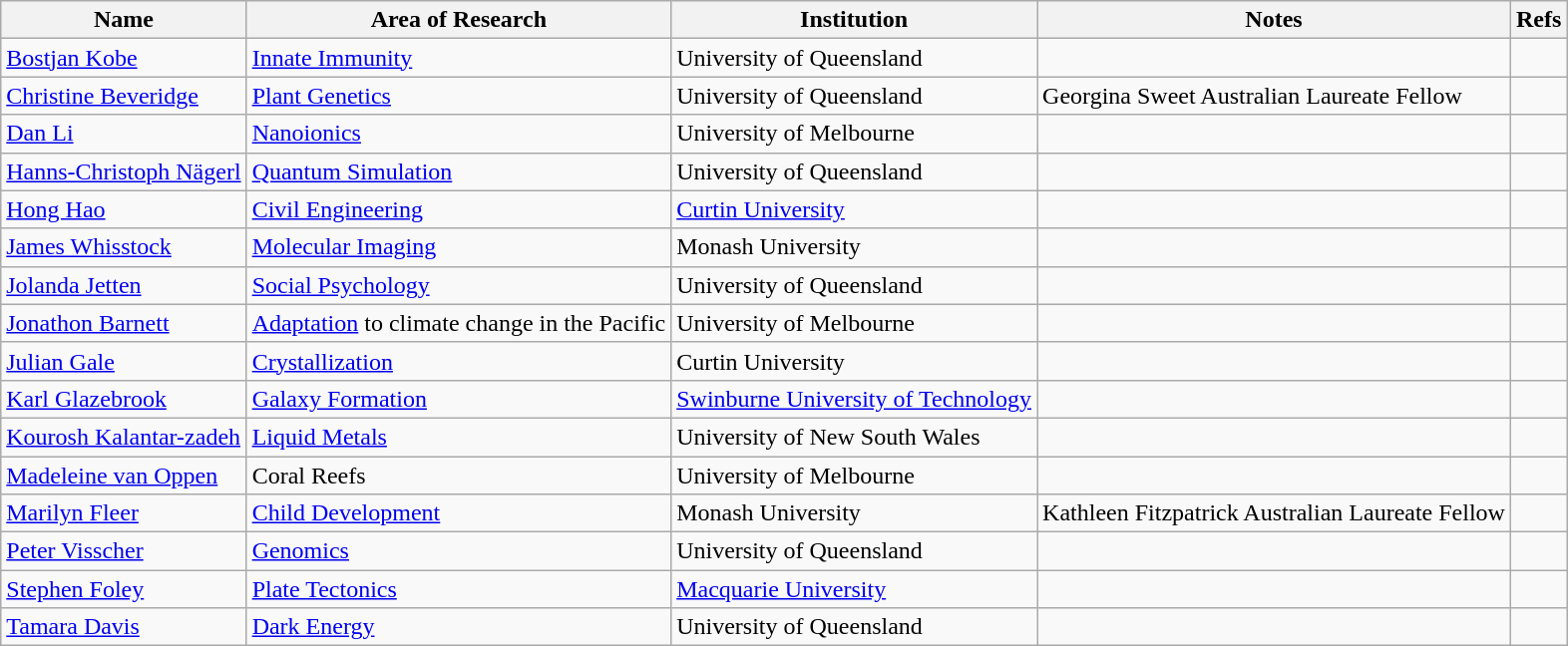<table class="wikitable">
<tr>
<th>Name</th>
<th>Area of Research</th>
<th>Institution</th>
<th>Notes</th>
<th>Refs</th>
</tr>
<tr>
<td><a href='#'>Bostjan Kobe</a></td>
<td><a href='#'>Innate Immunity</a></td>
<td>University of Queensland</td>
<td></td>
<td></td>
</tr>
<tr>
<td><a href='#'>Christine Beveridge</a></td>
<td><a href='#'>Plant Genetics</a></td>
<td>University of Queensland</td>
<td>Georgina Sweet Australian Laureate Fellow</td>
<td></td>
</tr>
<tr>
<td><a href='#'>Dan Li</a></td>
<td><a href='#'>Nanoionics</a></td>
<td>University of Melbourne</td>
<td></td>
<td></td>
</tr>
<tr>
<td><a href='#'>Hanns-Christoph Nägerl</a></td>
<td><a href='#'>Quantum Simulation</a></td>
<td>University of Queensland</td>
<td></td>
<td></td>
</tr>
<tr>
<td><a href='#'>Hong Hao</a></td>
<td><a href='#'>Civil Engineering</a></td>
<td><a href='#'>Curtin University</a></td>
<td></td>
<td></td>
</tr>
<tr>
<td><a href='#'>James Whisstock</a></td>
<td><a href='#'>Molecular Imaging</a></td>
<td>Monash University</td>
<td></td>
<td></td>
</tr>
<tr>
<td><a href='#'>Jolanda Jetten</a></td>
<td><a href='#'>Social Psychology</a></td>
<td>University of Queensland</td>
<td></td>
<td></td>
</tr>
<tr>
<td><a href='#'>Jonathon Barnett</a></td>
<td><a href='#'>Adaptation</a> to climate change in the Pacific</td>
<td>University of Melbourne</td>
<td></td>
<td></td>
</tr>
<tr>
<td><a href='#'>Julian Gale</a></td>
<td><a href='#'>Crystallization</a></td>
<td>Curtin University</td>
<td></td>
<td></td>
</tr>
<tr>
<td><a href='#'>Karl Glazebrook</a></td>
<td><a href='#'>Galaxy Formation</a></td>
<td><a href='#'>Swinburne University of Technology</a></td>
<td></td>
<td></td>
</tr>
<tr>
<td><a href='#'>Kourosh Kalantar-zadeh</a></td>
<td><a href='#'>Liquid Metals</a></td>
<td>University of New South Wales</td>
<td></td>
<td></td>
</tr>
<tr>
<td><a href='#'>Madeleine van Oppen</a></td>
<td>Coral Reefs</td>
<td>University of Melbourne</td>
<td></td>
<td></td>
</tr>
<tr>
<td><a href='#'>Marilyn Fleer</a></td>
<td><a href='#'>Child Development</a></td>
<td>Monash University</td>
<td>Kathleen Fitzpatrick Australian Laureate Fellow</td>
<td></td>
</tr>
<tr>
<td><a href='#'>Peter Visscher</a></td>
<td><a href='#'>Genomics</a></td>
<td>University of Queensland</td>
<td></td>
<td></td>
</tr>
<tr>
<td><a href='#'>Stephen Foley</a></td>
<td><a href='#'>Plate Tectonics</a></td>
<td><a href='#'>Macquarie University</a></td>
<td></td>
<td></td>
</tr>
<tr>
<td><a href='#'>Tamara Davis</a></td>
<td><a href='#'>Dark Energy</a></td>
<td>University of Queensland</td>
<td></td>
<td></td>
</tr>
</table>
